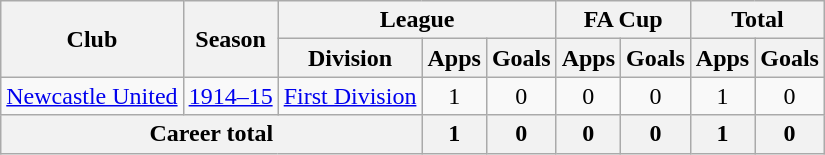<table class="wikitable" style="text-align: center;">
<tr>
<th rowspan="2">Club</th>
<th rowspan="2">Season</th>
<th colspan="3">League</th>
<th colspan="2">FA Cup</th>
<th colspan="2">Total</th>
</tr>
<tr>
<th>Division</th>
<th>Apps</th>
<th>Goals</th>
<th>Apps</th>
<th>Goals</th>
<th>Apps</th>
<th>Goals</th>
</tr>
<tr>
<td><a href='#'>Newcastle United</a></td>
<td><a href='#'>1914–15</a></td>
<td><a href='#'>First Division</a></td>
<td>1</td>
<td>0</td>
<td>0</td>
<td>0</td>
<td>1</td>
<td>0</td>
</tr>
<tr>
<th colspan="3">Career total</th>
<th>1</th>
<th>0</th>
<th>0</th>
<th>0</th>
<th>1</th>
<th>0</th>
</tr>
</table>
